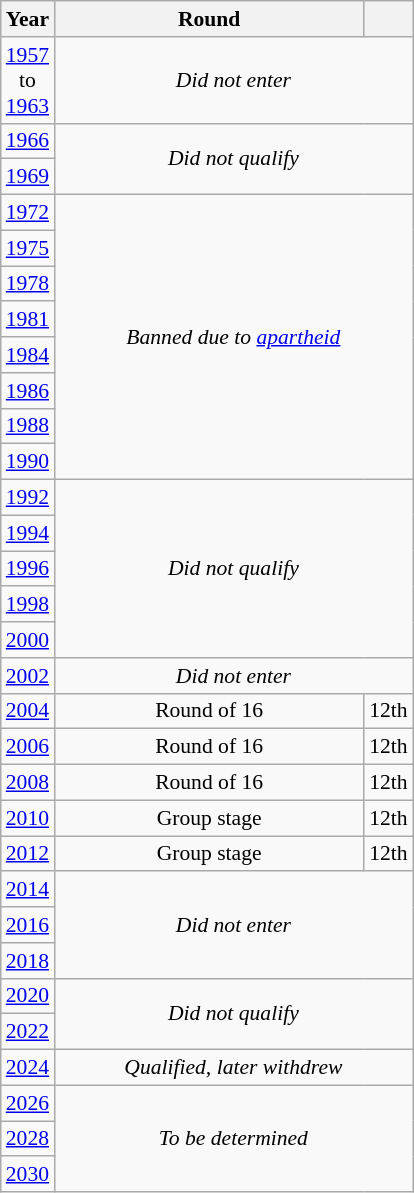<table class="wikitable" style="text-align: center; font-size:90%">
<tr>
<th>Year</th>
<th style="width:200px">Round</th>
<th></th>
</tr>
<tr>
<td><a href='#'>1957</a><br>to<br><a href='#'>1963</a></td>
<td colspan="2"><em>Did not enter</em></td>
</tr>
<tr>
<td><a href='#'>1966</a></td>
<td colspan="2" rowspan="2"><em>Did not qualify</em></td>
</tr>
<tr>
<td><a href='#'>1969</a></td>
</tr>
<tr>
<td><a href='#'>1972</a></td>
<td colspan="2" rowspan="8"><em>Banned due to <a href='#'>apartheid</a></em></td>
</tr>
<tr>
<td><a href='#'>1975</a></td>
</tr>
<tr>
<td><a href='#'>1978</a></td>
</tr>
<tr>
<td><a href='#'>1981</a></td>
</tr>
<tr>
<td><a href='#'>1984</a></td>
</tr>
<tr>
<td><a href='#'>1986</a></td>
</tr>
<tr>
<td><a href='#'>1988</a></td>
</tr>
<tr>
<td><a href='#'>1990</a></td>
</tr>
<tr>
<td><a href='#'>1992</a></td>
<td colspan="2" rowspan="5"><em>Did not qualify</em></td>
</tr>
<tr>
<td><a href='#'>1994</a></td>
</tr>
<tr>
<td><a href='#'>1996</a></td>
</tr>
<tr>
<td><a href='#'>1998</a></td>
</tr>
<tr>
<td><a href='#'>2000</a></td>
</tr>
<tr>
<td><a href='#'>2002</a></td>
<td colspan="2"><em>Did not enter</em></td>
</tr>
<tr>
<td><a href='#'>2004</a></td>
<td>Round of 16</td>
<td>12th</td>
</tr>
<tr>
<td><a href='#'>2006</a></td>
<td>Round of 16</td>
<td>12th</td>
</tr>
<tr>
<td><a href='#'>2008</a></td>
<td>Round of 16</td>
<td>12th</td>
</tr>
<tr>
<td><a href='#'>2010</a></td>
<td>Group stage</td>
<td>12th</td>
</tr>
<tr>
<td><a href='#'>2012</a></td>
<td>Group stage</td>
<td>12th</td>
</tr>
<tr>
<td><a href='#'>2014</a></td>
<td colspan="2" rowspan="3"><em>Did not enter</em></td>
</tr>
<tr>
<td><a href='#'>2016</a></td>
</tr>
<tr>
<td><a href='#'>2018</a></td>
</tr>
<tr>
<td><a href='#'>2020</a></td>
<td colspan="2" rowspan="2"><em>Did not qualify</em></td>
</tr>
<tr>
<td><a href='#'>2022</a></td>
</tr>
<tr>
<td><a href='#'>2024</a></td>
<td colspan="2"><em>Qualified, later withdrew</em></td>
</tr>
<tr>
<td><a href='#'>2026</a></td>
<td colspan="2" rowspan="3"><em>To be determined</em></td>
</tr>
<tr>
<td><a href='#'>2028</a></td>
</tr>
<tr>
<td><a href='#'>2030</a></td>
</tr>
</table>
